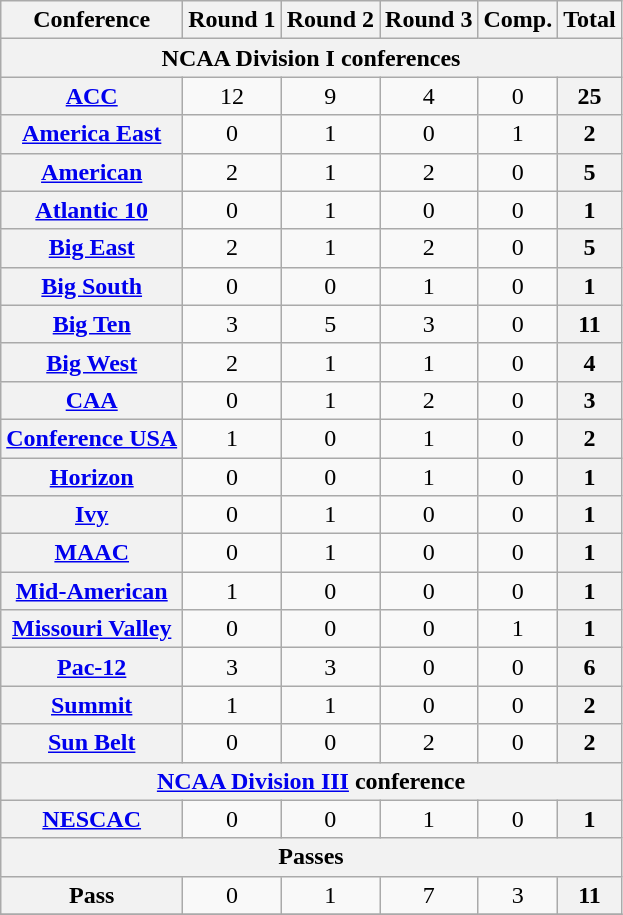<table class="wikitable sortable" style="text-align:center">
<tr>
<th>Conference</th>
<th>Round 1</th>
<th>Round 2</th>
<th>Round 3</th>
<th>Comp.</th>
<th>Total</th>
</tr>
<tr>
<th colspan=6>NCAA Division I conferences</th>
</tr>
<tr>
<th><a href='#'>ACC</a></th>
<td>12</td>
<td>9</td>
<td>4</td>
<td>0</td>
<th>25</th>
</tr>
<tr>
<th><a href='#'>America East</a></th>
<td>0</td>
<td>1</td>
<td>0</td>
<td>1</td>
<th>2</th>
</tr>
<tr>
<th><a href='#'>American</a></th>
<td>2</td>
<td>1</td>
<td>2</td>
<td>0</td>
<th>5</th>
</tr>
<tr>
<th><a href='#'>Atlantic 10</a></th>
<td>0</td>
<td>1</td>
<td>0</td>
<td>0</td>
<th>1</th>
</tr>
<tr>
<th><a href='#'>Big East</a></th>
<td>2</td>
<td>1</td>
<td>2</td>
<td>0</td>
<th>5</th>
</tr>
<tr>
<th><a href='#'>Big South</a></th>
<td>0</td>
<td>0</td>
<td>1</td>
<td>0</td>
<th>1</th>
</tr>
<tr>
<th><a href='#'>Big Ten</a></th>
<td>3</td>
<td>5</td>
<td>3</td>
<td>0</td>
<th>11</th>
</tr>
<tr>
<th><a href='#'>Big West</a></th>
<td>2</td>
<td>1</td>
<td>1</td>
<td>0</td>
<th>4</th>
</tr>
<tr>
<th><a href='#'>CAA</a></th>
<td>0</td>
<td>1</td>
<td>2</td>
<td>0</td>
<th>3</th>
</tr>
<tr>
<th><a href='#'>Conference USA</a></th>
<td>1</td>
<td>0</td>
<td>1</td>
<td>0</td>
<th>2</th>
</tr>
<tr>
<th><a href='#'>Horizon</a></th>
<td>0</td>
<td>0</td>
<td>1</td>
<td>0</td>
<th>1</th>
</tr>
<tr>
<th><a href='#'>Ivy</a></th>
<td>0</td>
<td>1</td>
<td>0</td>
<td>0</td>
<th>1</th>
</tr>
<tr>
<th><a href='#'>MAAC</a></th>
<td>0</td>
<td>1</td>
<td>0</td>
<td>0</td>
<th>1</th>
</tr>
<tr>
<th><a href='#'>Mid-American</a></th>
<td>1</td>
<td>0</td>
<td>0</td>
<td>0</td>
<th>1</th>
</tr>
<tr>
<th><a href='#'>Missouri Valley</a></th>
<td>0</td>
<td>0</td>
<td>0</td>
<td>1</td>
<th>1</th>
</tr>
<tr>
<th><a href='#'>Pac-12</a></th>
<td>3</td>
<td>3</td>
<td>0</td>
<td>0</td>
<th>6</th>
</tr>
<tr>
<th><a href='#'>Summit</a></th>
<td>1</td>
<td>1</td>
<td>0</td>
<td>0</td>
<th>2</th>
</tr>
<tr>
<th><a href='#'>Sun Belt</a></th>
<td>0</td>
<td>0</td>
<td>2</td>
<td>0</td>
<th>2</th>
</tr>
<tr>
<th colspan=6><a href='#'>NCAA Division III</a> conference</th>
</tr>
<tr>
<th><a href='#'>NESCAC</a></th>
<td>0</td>
<td>0</td>
<td>1</td>
<td>0</td>
<th>1</th>
</tr>
<tr>
<th colspan="6">Passes</th>
</tr>
<tr>
<th>Pass</th>
<td>0</td>
<td>1</td>
<td>7</td>
<td>3</td>
<th>11</th>
</tr>
<tr>
</tr>
</table>
